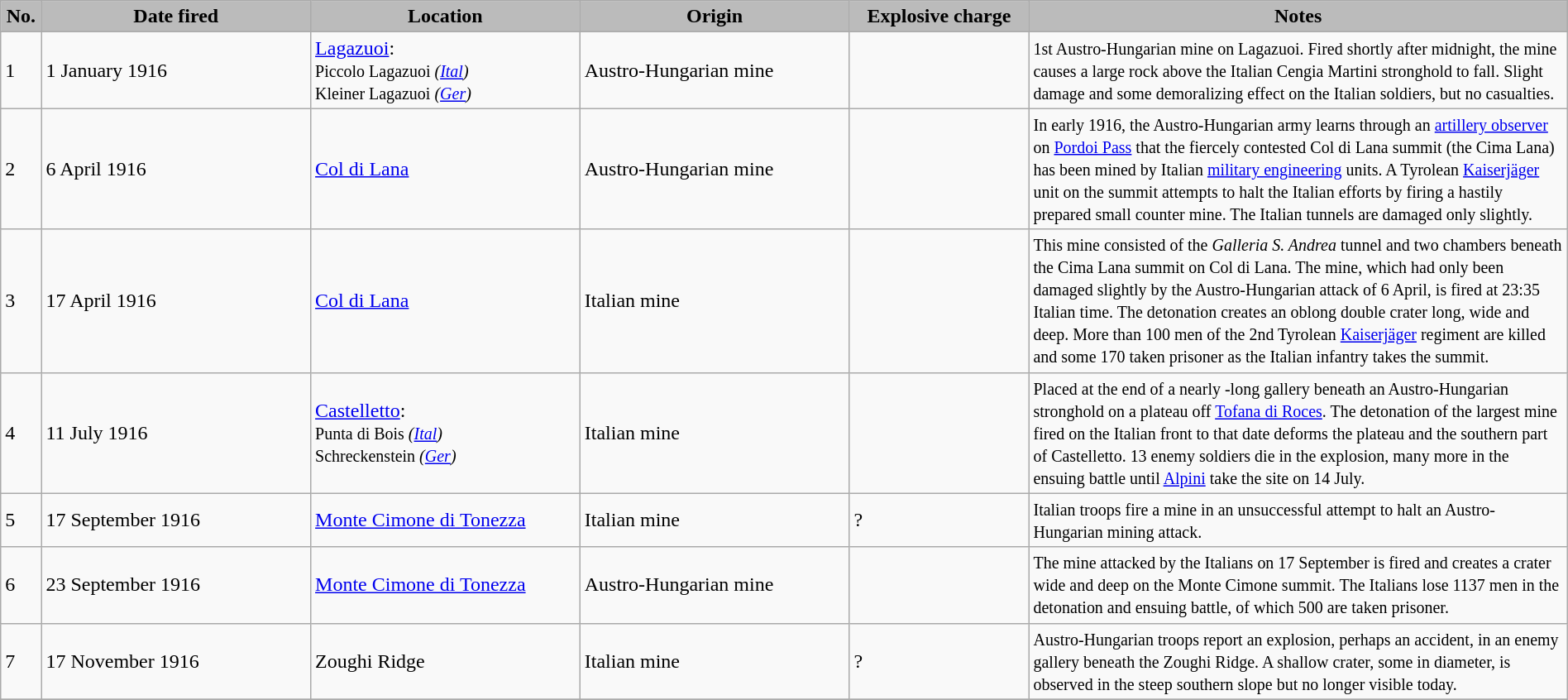<table class="wikitable sortable" style="width:100%;">
<tr>
<th style="background-color: #BBBBBB; width:1%; align=left">No.</th>
<th style="background-color: #BBBBBB; width:15%; align=left">Date fired</th>
<th style="background-color: #BBBBBB; width:15%; align=left">Location</th>
<th style="background-color: #BBBBBB; width:15%; align=left">Origin</th>
<th style="background-color: #BBBBBB; width:10%; align=left">Explosive charge</th>
<th style="background-color: #BBBBBB; width:30%; align=left">Notes</th>
</tr>
<tr>
<td>1</td>
<td align="left">1 January 1916</td>
<td align="left"><a href='#'>Lagazuoi</a>: <br> <small> Piccolo Lagazuoi <em>(<a href='#'>Ital</a>)</em> <br> Kleiner Lagazuoi <em>(<a href='#'>Ger</a>)</em></small></td>
<td align="left">Austro-Hungarian mine</td>
<td align="left"></td>
<td align="left"><small> 1st Austro-Hungarian mine on Lagazuoi. Fired shortly after midnight, the mine causes a large rock above the Italian Cengia Martini stronghold to fall. Slight damage and some demoralizing effect on the Italian soldiers, but no casualties.</small></td>
</tr>
<tr>
<td>2</td>
<td align="left">6 April 1916</td>
<td align="left"><a href='#'>Col di Lana</a></td>
<td align="left">Austro-Hungarian mine</td>
<td align="left"></td>
<td align="left"><small>In early 1916, the Austro-Hungarian army learns through an <a href='#'>artillery observer</a> on <a href='#'>Pordoi Pass</a> that the fiercely contested Col di Lana summit (the Cima Lana) has been mined by Italian <a href='#'>military engineering</a> units. A Tyrolean <a href='#'>Kaiserjäger</a> unit on the summit attempts to halt the Italian efforts by firing a hastily prepared small counter mine. The Italian tunnels are damaged only slightly.</small></td>
</tr>
<tr>
<td>3</td>
<td align="left">17 April 1916</td>
<td align="left"><a href='#'>Col di Lana</a></td>
<td align="left">Italian mine</td>
<td align="left"></td>
<td align="left"><small> This mine consisted of the <em>Galleria S. Andrea</em> tunnel and two chambers beneath the Cima Lana summit on Col di Lana. The mine, which had only been damaged slightly by the Austro-Hungarian attack of 6 April, is fired at 23:35 Italian time. The detonation creates an oblong double crater  long,  wide and  deep. More than 100 men of the 2nd Tyrolean <a href='#'>Kaiserjäger</a> regiment are killed and some 170 taken prisoner as the Italian infantry takes the summit.</small></td>
</tr>
<tr>
<td>4</td>
<td align="left">11 July 1916</td>
<td align="left"><a href='#'>Castelletto</a>: <br> <small> Punta di Bois <em>(<a href='#'>Ital</a>)</em> <br> Schreckenstein <em>(<a href='#'>Ger</a>)</em></small></td>
<td align="left">Italian mine</td>
<td align="left"></td>
<td align="left"><small>Placed at the end of a nearly  -long gallery beneath an Austro-Hungarian stronghold on a plateau off <a href='#'>Tofana di Roces</a>. The detonation of the largest mine fired on the Italian front to that date deforms the plateau and the southern part of Castelletto. 13 enemy soldiers die in the explosion, many more in the ensuing battle until <a href='#'>Alpini</a> take the site on 14 July.</small></td>
</tr>
<tr>
<td>5</td>
<td align="left">17 September 1916</td>
<td align="left"><a href='#'>Monte Cimone di Tonezza</a></td>
<td align="left">Italian mine</td>
<td align="left">?</td>
<td align="left"><small>Italian troops fire a mine in an unsuccessful attempt to halt an Austro-Hungarian mining attack.</small></td>
</tr>
<tr>
<td>6</td>
<td align="left">23 September 1916</td>
<td align="left"><a href='#'>Monte Cimone di Tonezza</a></td>
<td align="left">Austro-Hungarian mine</td>
<td align="left"></td>
<td align="left"><small>The mine attacked by the Italians on 17 September is fired and creates a crater  wide and  deep on the Monte Cimone summit. The Italians lose 1137 men in the detonation and ensuing battle, of which 500 are taken prisoner.</small></td>
</tr>
<tr>
<td>7</td>
<td align="left">17 November 1916</td>
<td align="left">Zoughi Ridge</td>
<td align="left">Italian mine</td>
<td align="left">?</td>
<td align="left"><small>Austro-Hungarian troops report an explosion, perhaps an accident, in an enemy gallery beneath the Zoughi Ridge. A shallow crater, some  in diameter, is observed in the steep southern slope but no longer visible today.</small></td>
</tr>
<tr>
</tr>
</table>
